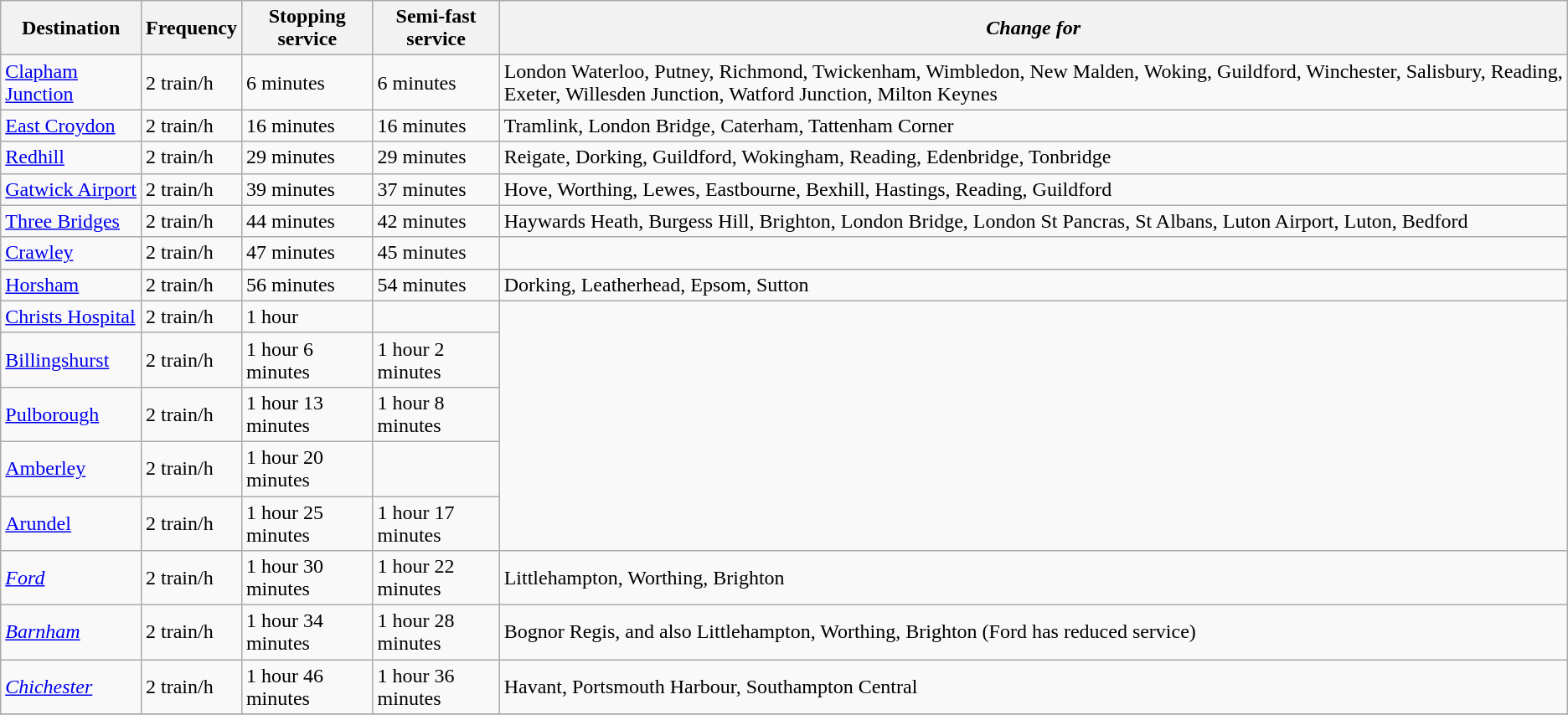<table class="wikitable">
<tr>
<th>Destination</th>
<th>Frequency</th>
<th>Stopping service</th>
<th>Semi-fast service</th>
<th><em>Change for</em></th>
</tr>
<tr>
<td><a href='#'>Clapham Junction</a></td>
<td>2 train/h</td>
<td>6 minutes</td>
<td>6 minutes</td>
<td>London Waterloo, Putney, Richmond, Twickenham, Wimbledon, New Malden, Woking, Guildford, Winchester, Salisbury, Reading, Exeter, Willesden Junction, Watford Junction, Milton Keynes</td>
</tr>
<tr>
<td><a href='#'>East Croydon</a></td>
<td>2 train/h</td>
<td>16 minutes</td>
<td>16 minutes</td>
<td>Tramlink, London Bridge, Caterham, Tattenham Corner</td>
</tr>
<tr>
<td><a href='#'>Redhill</a></td>
<td>2 train/h</td>
<td>29 minutes</td>
<td>29 minutes</td>
<td>Reigate, Dorking, Guildford, Wokingham, Reading, Edenbridge, Tonbridge</td>
</tr>
<tr>
<td><a href='#'>Gatwick Airport</a></td>
<td>2 train/h</td>
<td>39 minutes</td>
<td>37 minutes</td>
<td>Hove, Worthing, Lewes, Eastbourne, Bexhill, Hastings, Reading, Guildford</td>
</tr>
<tr>
<td><a href='#'>Three Bridges</a></td>
<td>2 train/h</td>
<td>44 minutes</td>
<td>42 minutes</td>
<td>Haywards Heath, Burgess Hill, Brighton, London Bridge, London St Pancras, St Albans, Luton Airport, Luton, Bedford</td>
</tr>
<tr>
<td><a href='#'>Crawley</a></td>
<td>2 train/h</td>
<td>47 minutes</td>
<td>45 minutes</td>
</tr>
<tr>
<td><a href='#'>Horsham</a></td>
<td>2 train/h</td>
<td>56 minutes</td>
<td>54 minutes</td>
<td>Dorking, Leatherhead, Epsom, Sutton</td>
</tr>
<tr>
<td><a href='#'>Christs Hospital</a></td>
<td>2 train/h</td>
<td>1 hour</td>
<td></td>
</tr>
<tr>
<td><a href='#'>Billingshurst</a></td>
<td>2 train/h</td>
<td>1 hour 6 minutes</td>
<td>1 hour 2 minutes</td>
</tr>
<tr>
<td><a href='#'>Pulborough</a></td>
<td>2 train/h</td>
<td>1 hour 13 minutes</td>
<td>1 hour 8 minutes</td>
</tr>
<tr>
<td><a href='#'>Amberley</a></td>
<td>2 train/h</td>
<td>1 hour 20 minutes</td>
<td></td>
</tr>
<tr>
<td><a href='#'>Arundel</a></td>
<td>2 train/h</td>
<td>1 hour 25 minutes</td>
<td>1 hour 17 minutes</td>
</tr>
<tr>
<td><a href='#'><em>Ford</em></a></td>
<td>2 train/h</td>
<td>1 hour 30 minutes</td>
<td>1 hour 22 minutes</td>
<td>Littlehampton, Worthing, Brighton</td>
</tr>
<tr>
<td><a href='#'><em>Barnham</em></a></td>
<td>2 train/h</td>
<td>1 hour 34 minutes</td>
<td>1 hour 28 minutes</td>
<td>Bognor Regis, and also Littlehampton, Worthing, Brighton (Ford has reduced service)</td>
</tr>
<tr>
<td><a href='#'><em>Chichester</em></a></td>
<td>2 train/h</td>
<td>1 hour 46 minutes</td>
<td>1 hour 36 minutes</td>
<td>Havant, Portsmouth Harbour, Southampton Central</td>
</tr>
<tr>
</tr>
</table>
